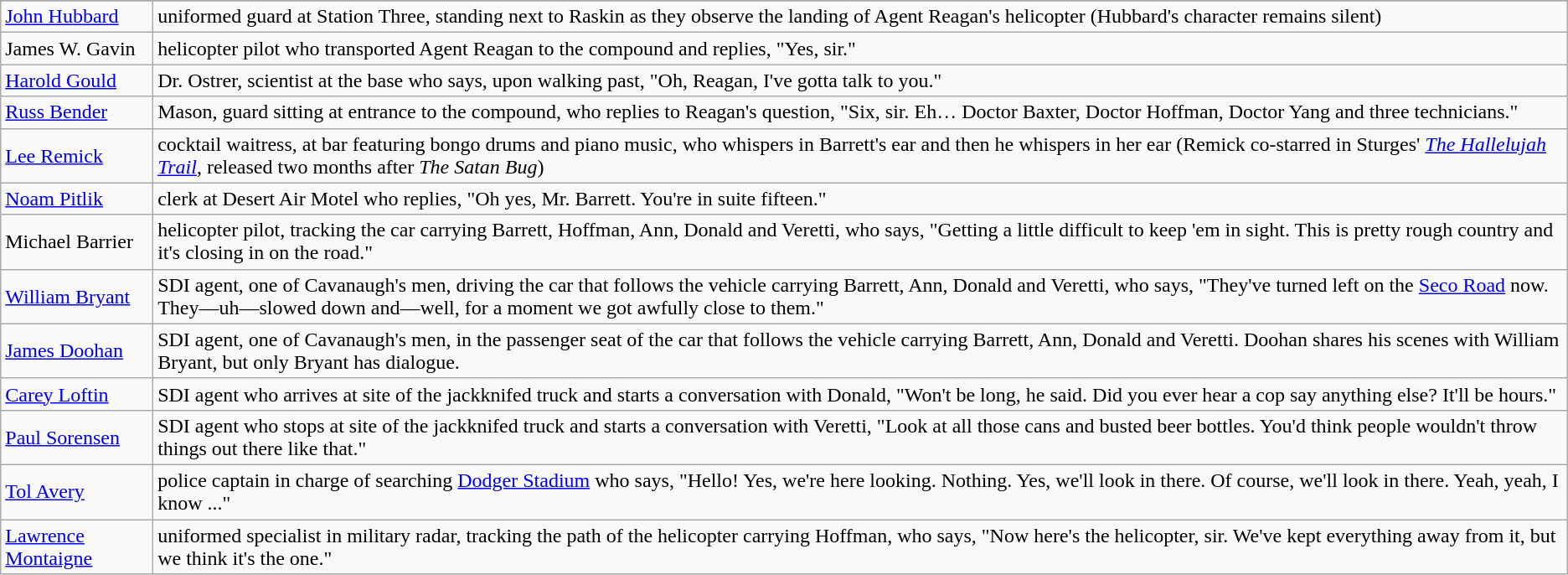<table class=wikitable>
<tr>
</tr>
<tr>
<td><a href='#'>John Hubbard</a></td>
<td>uniformed guard at Station Three, standing next to Raskin as they observe the landing of Agent Reagan's helicopter (Hubbard's character remains silent)</td>
</tr>
<tr>
<td>James W. Gavin</td>
<td>helicopter pilot who transported Agent Reagan to the compound and replies, "Yes, sir."</td>
</tr>
<tr>
<td><a href='#'>Harold Gould</a></td>
<td>Dr. Ostrer, scientist at the base who says, upon walking past, "Oh, Reagan, I've gotta talk to you."</td>
</tr>
<tr>
<td><a href='#'>Russ Bender</a></td>
<td>Mason, guard sitting at entrance to the compound, who replies to Reagan's question, "Six, sir. Eh… Doctor Baxter, Doctor Hoffman, Doctor Yang and three technicians."</td>
</tr>
<tr>
<td><a href='#'>Lee Remick</a></td>
<td>cocktail waitress, at bar featuring bongo drums and piano music, who whispers in Barrett's ear and then he whispers in her ear (Remick co-starred in Sturges' <em><a href='#'>The Hallelujah Trail</a></em>, released two months after <em>The Satan Bug</em>)</td>
</tr>
<tr>
<td><a href='#'>Noam Pitlik</a></td>
<td>clerk at Desert Air Motel who replies, "Oh yes, Mr. Barrett. You're in suite fifteen."</td>
</tr>
<tr>
<td>Michael Barrier</td>
<td>helicopter pilot, tracking the car carrying Barrett, Hoffman, Ann, Donald and Veretti, who says, "Getting a little difficult to keep 'em in sight. This is pretty rough country and it's closing in on the road."</td>
</tr>
<tr>
<td><a href='#'>William Bryant</a></td>
<td>SDI agent, one of Cavanaugh's men, driving the car that follows the vehicle carrying Barrett, Ann, Donald and Veretti, who says, "They've turned left on the <a href='#'>Seco Road</a> now. They—uh—slowed down and—well, for a moment we got awfully close to them."</td>
</tr>
<tr>
<td><a href='#'>James Doohan</a></td>
<td>SDI agent, one of Cavanaugh's men, in the passenger seat of the car that follows the vehicle carrying Barrett, Ann, Donald and Veretti. Doohan shares his scenes with William Bryant, but only Bryant has dialogue.</td>
</tr>
<tr>
<td><a href='#'>Carey Loftin</a></td>
<td>SDI agent who arrives at site of the jackknifed truck and starts a conversation with Donald, "Won't be long, he said. Did you ever hear a cop say anything else? It'll be hours."</td>
</tr>
<tr>
<td><a href='#'>Paul Sorensen</a></td>
<td>SDI agent who stops at site of the jackknifed truck and starts a conversation with Veretti, "Look at all those cans and busted beer bottles. You'd think people wouldn't throw things out there like that."</td>
</tr>
<tr>
<td><a href='#'>Tol Avery</a></td>
<td>police captain in charge of searching <a href='#'>Dodger Stadium</a> who says, "Hello! Yes, we're here looking. Nothing. Yes, we'll look in there. Of course, we'll look in there. Yeah, yeah, I know ..."</td>
</tr>
<tr>
<td><a href='#'>Lawrence Montaigne</a></td>
<td>uniformed specialist in military radar, tracking the path of the helicopter carrying Hoffman, who says, "Now here's the helicopter, sir. We've kept everything away from it, but we think it's the one."</td>
</tr>
</table>
